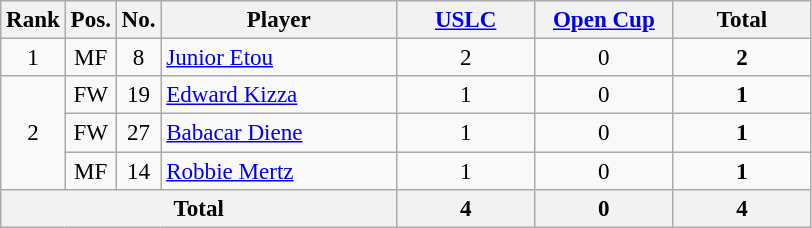<table class="wikitable sortable nowrap" style="text-align:center; font-size:96%;">
<tr>
<th>Rank</th>
<th>Pos.</th>
<th>No.</th>
<th width=150>Player</th>
<th width=85><a href='#'>USLC</a></th>
<th width=85><a href='#'>Open Cup</a></th>
<th width=85>Total</th>
</tr>
<tr>
<td>1</td>
<td>MF</td>
<td>8</td>
<td style="text-align:left"> <a href='#'>Junior Etou</a></td>
<td>2</td>
<td>0</td>
<td><strong>2</strong></td>
</tr>
<tr>
<td rowspan=3>2</td>
<td>FW</td>
<td>19</td>
<td style="text-align:left"> <a href='#'>Edward Kizza</a></td>
<td>1</td>
<td>0</td>
<td><strong>1</strong></td>
</tr>
<tr>
<td>FW</td>
<td>27</td>
<td style="text-align:left"> <a href='#'>Babacar Diene</a></td>
<td>1</td>
<td>0</td>
<td><strong>1</strong></td>
</tr>
<tr>
<td>MF</td>
<td>14</td>
<td style="text-align:left"> <a href='#'>Robbie Mertz</a></td>
<td>1</td>
<td>0</td>
<td><strong>1</strong></td>
</tr>
<tr>
<th colspan="4">Total</th>
<th>4</th>
<th>0</th>
<th>4</th>
</tr>
</table>
